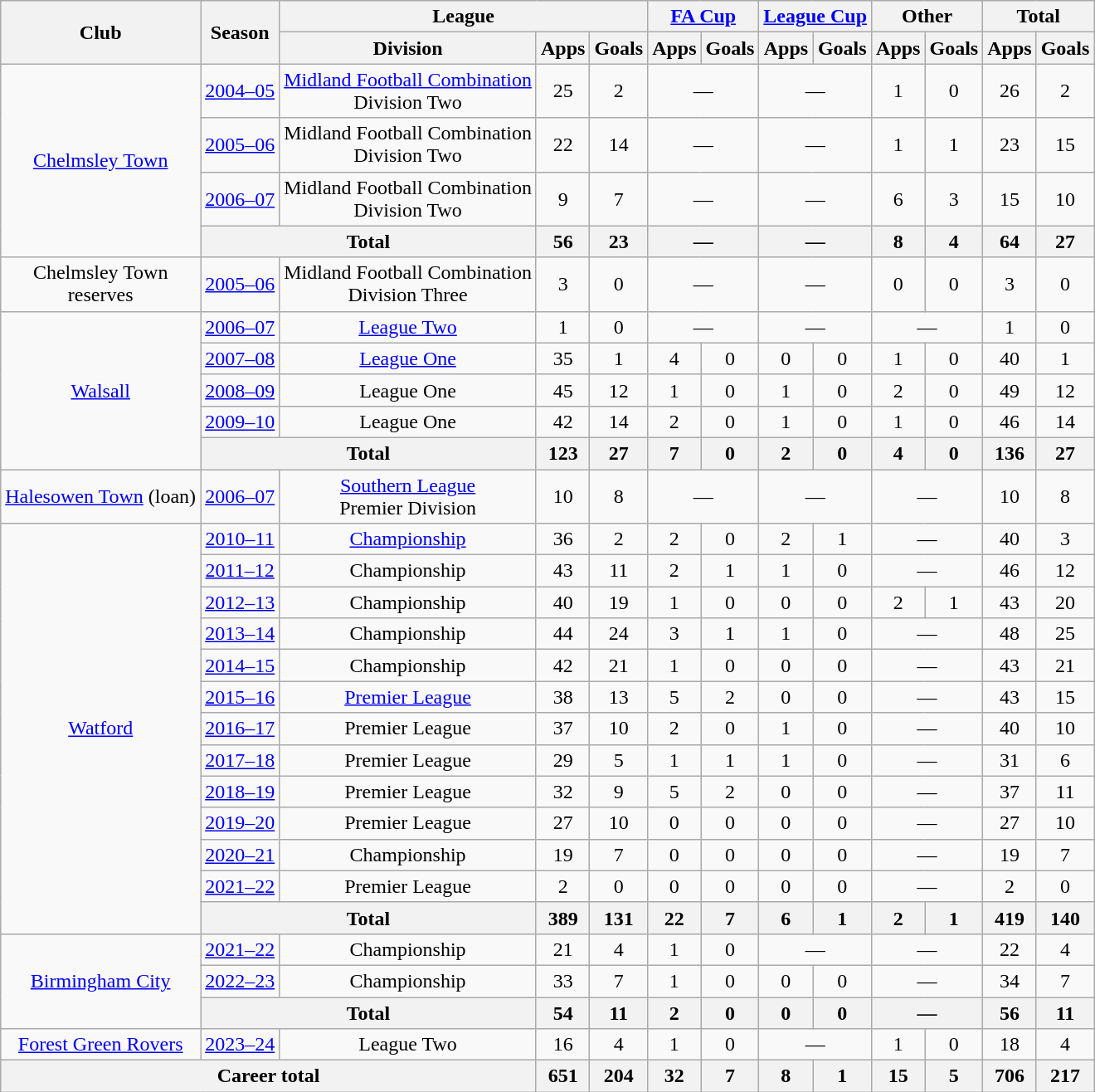<table class=wikitable style=text-align:center>
<tr>
<th rowspan=2>Club</th>
<th rowspan=2>Season</th>
<th colspan=3>League</th>
<th colspan=2><a href='#'>FA Cup</a></th>
<th colspan=2><a href='#'>League Cup</a></th>
<th colspan=2>Other</th>
<th colspan=2>Total</th>
</tr>
<tr>
<th>Division</th>
<th>Apps</th>
<th>Goals</th>
<th>Apps</th>
<th>Goals</th>
<th>Apps</th>
<th>Goals</th>
<th>Apps</th>
<th>Goals</th>
<th>Apps</th>
<th>Goals</th>
</tr>
<tr>
<td rowspan="4"><a href='#'>Chelmsley Town</a></td>
<td><a href='#'>2004–05</a></td>
<td><a href='#'>Midland Football Combination</a><br>Division Two</td>
<td>25</td>
<td>2</td>
<td colspan="2">—</td>
<td colspan="2">—</td>
<td>1</td>
<td>0</td>
<td>26</td>
<td>2</td>
</tr>
<tr>
<td><a href='#'>2005–06</a></td>
<td>Midland Football Combination<br>Division Two</td>
<td>22</td>
<td>14</td>
<td colspan="2">—</td>
<td colspan="2">—</td>
<td>1</td>
<td>1</td>
<td>23</td>
<td>15</td>
</tr>
<tr>
<td><a href='#'>2006–07</a></td>
<td>Midland Football Combination<br>Division Two</td>
<td>9</td>
<td>7</td>
<td colspan="2">—</td>
<td colspan="2">—</td>
<td>6</td>
<td>3</td>
<td>15</td>
<td>10</td>
</tr>
<tr>
<th colspan="2">Total</th>
<th>56</th>
<th>23</th>
<th colspan="2">—</th>
<th colspan="2">—</th>
<th>8</th>
<th>4</th>
<th>64</th>
<th>27</th>
</tr>
<tr>
<td>Chelmsley Town<br>reserves</td>
<td><a href='#'>2005–06</a></td>
<td>Midland Football Combination<br>Division Three</td>
<td>3</td>
<td>0</td>
<td colspan="2">—</td>
<td colspan="2">—</td>
<td>0</td>
<td>0</td>
<td>3</td>
<td>0</td>
</tr>
<tr>
<td rowspan=5><a href='#'>Walsall</a></td>
<td><a href='#'>2006–07</a></td>
<td><a href='#'>League Two</a></td>
<td>1</td>
<td>0</td>
<td colspan=2>—</td>
<td colspan=2>—</td>
<td colspan=2>—</td>
<td>1</td>
<td>0</td>
</tr>
<tr>
<td><a href='#'>2007–08</a></td>
<td><a href='#'>League One</a></td>
<td>35</td>
<td>1</td>
<td>4</td>
<td>0</td>
<td>0</td>
<td>0</td>
<td>1</td>
<td>0</td>
<td>40</td>
<td>1</td>
</tr>
<tr>
<td><a href='#'>2008–09</a></td>
<td>League One</td>
<td>45</td>
<td>12</td>
<td>1</td>
<td>0</td>
<td>1</td>
<td>0</td>
<td>2</td>
<td>0</td>
<td>49</td>
<td>12</td>
</tr>
<tr>
<td><a href='#'>2009–10</a></td>
<td>League One</td>
<td>42</td>
<td>14</td>
<td>2</td>
<td>0</td>
<td>1</td>
<td>0</td>
<td>1</td>
<td>0</td>
<td>46</td>
<td>14</td>
</tr>
<tr>
<th colspan=2>Total</th>
<th>123</th>
<th>27</th>
<th>7</th>
<th>0</th>
<th>2</th>
<th>0</th>
<th>4</th>
<th>0</th>
<th>136</th>
<th>27</th>
</tr>
<tr>
<td><a href='#'>Halesowen Town</a> (loan)</td>
<td><a href='#'>2006–07</a></td>
<td><a href='#'>Southern League</a><br>Premier Division</td>
<td>10</td>
<td>8</td>
<td colspan=2>—</td>
<td colspan=2>—</td>
<td colspan=2>—</td>
<td>10</td>
<td>8</td>
</tr>
<tr>
<td rowspan=13><a href='#'>Watford</a></td>
<td><a href='#'>2010–11</a></td>
<td><a href='#'>Championship</a></td>
<td>36</td>
<td>2</td>
<td>2</td>
<td>0</td>
<td>2</td>
<td>1</td>
<td colspan=2>—</td>
<td>40</td>
<td>3</td>
</tr>
<tr>
<td><a href='#'>2011–12</a></td>
<td>Championship</td>
<td>43</td>
<td>11</td>
<td>2</td>
<td>1</td>
<td>1</td>
<td>0</td>
<td colspan=2>—</td>
<td>46</td>
<td>12</td>
</tr>
<tr>
<td><a href='#'>2012–13</a></td>
<td>Championship</td>
<td>40</td>
<td>19</td>
<td>1</td>
<td>0</td>
<td>0</td>
<td>0</td>
<td>2</td>
<td>1</td>
<td>43</td>
<td>20</td>
</tr>
<tr>
<td><a href='#'>2013–14</a></td>
<td>Championship</td>
<td>44</td>
<td>24</td>
<td>3</td>
<td>1</td>
<td>1</td>
<td>0</td>
<td colspan=2>—</td>
<td>48</td>
<td>25</td>
</tr>
<tr>
<td><a href='#'>2014–15</a></td>
<td>Championship</td>
<td>42</td>
<td>21</td>
<td>1</td>
<td>0</td>
<td>0</td>
<td>0</td>
<td colspan=2>—</td>
<td>43</td>
<td>21</td>
</tr>
<tr>
<td><a href='#'>2015–16</a></td>
<td><a href='#'>Premier League</a></td>
<td>38</td>
<td>13</td>
<td>5</td>
<td>2</td>
<td>0</td>
<td>0</td>
<td colspan=2>—</td>
<td>43</td>
<td>15</td>
</tr>
<tr>
<td><a href='#'>2016–17</a></td>
<td>Premier League</td>
<td>37</td>
<td>10</td>
<td>2</td>
<td>0</td>
<td>1</td>
<td>0</td>
<td colspan=2>—</td>
<td>40</td>
<td>10</td>
</tr>
<tr>
<td><a href='#'>2017–18</a></td>
<td>Premier League</td>
<td>29</td>
<td>5</td>
<td>1</td>
<td>1</td>
<td>1</td>
<td>0</td>
<td colspan=2>—</td>
<td>31</td>
<td>6</td>
</tr>
<tr>
<td><a href='#'>2018–19</a></td>
<td>Premier League</td>
<td>32</td>
<td>9</td>
<td>5</td>
<td>2</td>
<td>0</td>
<td>0</td>
<td colspan=2>—</td>
<td>37</td>
<td>11</td>
</tr>
<tr>
<td><a href='#'>2019–20</a></td>
<td>Premier League</td>
<td>27</td>
<td>10</td>
<td>0</td>
<td>0</td>
<td>0</td>
<td>0</td>
<td colspan=2>—</td>
<td>27</td>
<td>10</td>
</tr>
<tr>
<td><a href='#'>2020–21</a></td>
<td>Championship</td>
<td>19</td>
<td>7</td>
<td>0</td>
<td>0</td>
<td>0</td>
<td>0</td>
<td colspan=2>—</td>
<td>19</td>
<td>7</td>
</tr>
<tr>
<td><a href='#'>2021–22</a></td>
<td>Premier League</td>
<td>2</td>
<td>0</td>
<td>0</td>
<td>0</td>
<td>0</td>
<td>0</td>
<td colspan=2>—</td>
<td>2</td>
<td>0</td>
</tr>
<tr>
<th colspan=2>Total</th>
<th>389</th>
<th>131</th>
<th>22</th>
<th>7</th>
<th>6</th>
<th>1</th>
<th>2</th>
<th>1</th>
<th>419</th>
<th>140</th>
</tr>
<tr>
<td rowspan="3"><a href='#'>Birmingham City</a></td>
<td><a href='#'>2021–22</a></td>
<td>Championship</td>
<td>21</td>
<td>4</td>
<td>1</td>
<td>0</td>
<td colspan=2>—</td>
<td colspan=2>—</td>
<td>22</td>
<td>4</td>
</tr>
<tr>
<td><a href='#'>2022–23</a></td>
<td>Championship</td>
<td>33</td>
<td>7</td>
<td>1</td>
<td>0</td>
<td>0</td>
<td>0</td>
<td colspan=2>—</td>
<td>34</td>
<td>7</td>
</tr>
<tr>
<th colspan=2>Total</th>
<th>54</th>
<th>11</th>
<th>2</th>
<th>0</th>
<th>0</th>
<th>0</th>
<th colspan=2>—</th>
<th>56</th>
<th>11</th>
</tr>
<tr>
<td><a href='#'>Forest Green Rovers</a></td>
<td><a href='#'>2023–24</a></td>
<td>League Two</td>
<td>16</td>
<td>4</td>
<td>1</td>
<td>0</td>
<td colspan=2>—</td>
<td>1</td>
<td>0</td>
<td>18</td>
<td>4</td>
</tr>
<tr>
<th colspan=3>Career total</th>
<th>651</th>
<th>204</th>
<th>32</th>
<th>7</th>
<th>8</th>
<th>1</th>
<th>15</th>
<th>5</th>
<th>706</th>
<th>217</th>
</tr>
</table>
